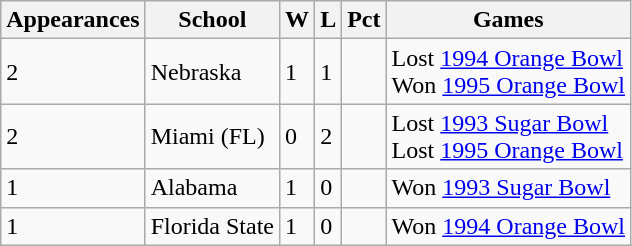<table class="wikitable sortable">
<tr>
<th>Appearances</th>
<th>School</th>
<th>W</th>
<th>L</th>
<th>Pct</th>
<th ! class="unsortable">Games</th>
</tr>
<tr>
<td>2</td>
<td>Nebraska</td>
<td>1</td>
<td>1</td>
<td></td>
<td>Lost <a href='#'>1994 Orange Bowl</a><br>Won <a href='#'>1995 Orange Bowl</a></td>
</tr>
<tr>
<td>2</td>
<td>Miami (FL)</td>
<td>0</td>
<td>2</td>
<td></td>
<td>Lost <a href='#'>1993 Sugar Bowl</a><br>Lost <a href='#'>1995 Orange Bowl</a></td>
</tr>
<tr>
<td>1</td>
<td>Alabama</td>
<td>1</td>
<td>0</td>
<td></td>
<td>Won <a href='#'>1993 Sugar Bowl</a></td>
</tr>
<tr>
<td>1</td>
<td>Florida State</td>
<td>1</td>
<td>0</td>
<td></td>
<td>Won <a href='#'>1994 Orange Bowl</a></td>
</tr>
</table>
